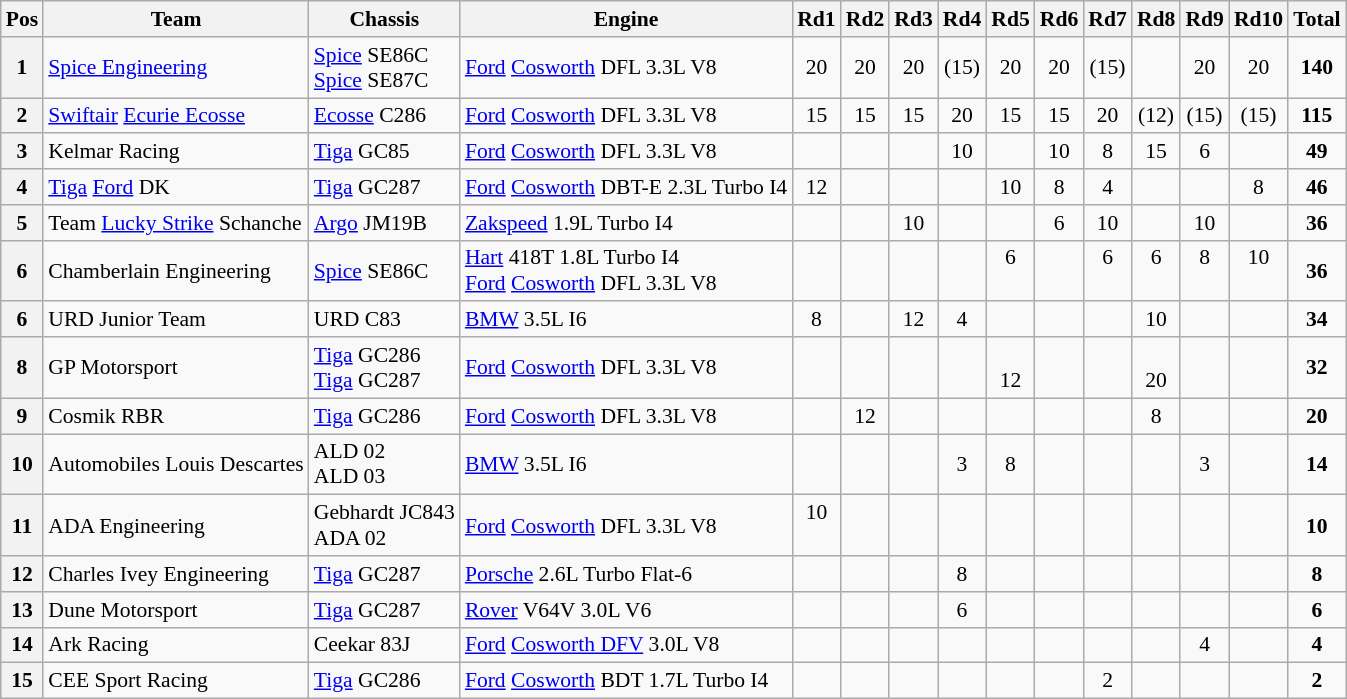<table class="wikitable" style="font-size: 90%;">
<tr>
<th>Pos </th>
<th>Team </th>
<th>Chassis</th>
<th>Engine</th>
<th>Rd1</th>
<th>Rd2</th>
<th>Rd3</th>
<th>Rd4</th>
<th>Rd5</th>
<th>Rd6</th>
<th>Rd7</th>
<th>Rd8</th>
<th>Rd9</th>
<th>Rd10</th>
<th>Total </th>
</tr>
<tr>
<th>1</th>
<td> <a href='#'>Spice Engineering</a></td>
<td><a href='#'>Spice</a> SE86C<br><a href='#'>Spice</a> SE87C</td>
<td><a href='#'>Ford</a> <a href='#'>Cosworth</a> DFL 3.3L V8</td>
<td align=center>20</td>
<td align=center>20</td>
<td align=center>20</td>
<td align=center>(15)</td>
<td align=center>20</td>
<td align=center>20</td>
<td align=center>(15)</td>
<td></td>
<td align=center>20</td>
<td align=center>20</td>
<td align=center><strong>140</strong></td>
</tr>
<tr>
<th>2</th>
<td> <a href='#'>Swiftair</a> <a href='#'>Ecurie Ecosse</a></td>
<td><a href='#'>Ecosse</a> C286</td>
<td><a href='#'>Ford</a> <a href='#'>Cosworth</a> DFL 3.3L V8</td>
<td align=center>15</td>
<td align=center>15</td>
<td align=center>15</td>
<td align=center>20</td>
<td align=center>15</td>
<td align=center>15</td>
<td align=center>20</td>
<td align=center>(12)</td>
<td align=center>(15)</td>
<td align=center>(15)</td>
<td align=center><strong>115</strong></td>
</tr>
<tr>
<th>3</th>
<td> Kelmar Racing</td>
<td><a href='#'>Tiga</a> GC85</td>
<td><a href='#'>Ford</a> <a href='#'>Cosworth</a> DFL 3.3L V8</td>
<td></td>
<td></td>
<td></td>
<td align=center>10</td>
<td></td>
<td align=center>10</td>
<td align=center>8</td>
<td align=center>15</td>
<td align=center>6</td>
<td></td>
<td align=center><strong>49</strong></td>
</tr>
<tr>
<th>4</th>
<td> <a href='#'>Tiga</a> <a href='#'>Ford</a> DK</td>
<td><a href='#'>Tiga</a> GC287</td>
<td><a href='#'>Ford</a> <a href='#'>Cosworth</a> DBT-E 2.3L Turbo I4</td>
<td align=center>12</td>
<td></td>
<td></td>
<td></td>
<td align=center>10</td>
<td align=center>8</td>
<td align=center>4</td>
<td></td>
<td></td>
<td align=center>8</td>
<td align=center><strong>46</strong></td>
</tr>
<tr>
<th>5</th>
<td> Team <a href='#'>Lucky Strike</a> Schanche</td>
<td><a href='#'>Argo</a> JM19B</td>
<td><a href='#'>Zakspeed</a> 1.9L Turbo I4</td>
<td></td>
<td></td>
<td align=center>10</td>
<td></td>
<td></td>
<td align=center>6</td>
<td align=center>10</td>
<td></td>
<td align=center>10</td>
<td></td>
<td align=center><strong>36</strong></td>
</tr>
<tr>
<th>6</th>
<td> Chamberlain Engineering</td>
<td><a href='#'>Spice</a> SE86C</td>
<td><a href='#'>Hart</a> 418T 1.8L Turbo I4<br><a href='#'>Ford</a> <a href='#'>Cosworth</a> DFL 3.3L V8</td>
<td></td>
<td></td>
<td></td>
<td></td>
<td align=center>6<br><br></td>
<td></td>
<td align=center>6<br><br></td>
<td align=center>6<br><br></td>
<td align=center>8<br><br></td>
<td align=center>10<br><br></td>
<td align=center><strong>36</strong></td>
</tr>
<tr>
<th>6</th>
<td> URD Junior Team</td>
<td>URD C83</td>
<td><a href='#'>BMW</a> 3.5L I6</td>
<td align=center>8</td>
<td></td>
<td align=center>12</td>
<td align=center>4</td>
<td></td>
<td></td>
<td></td>
<td align=center>10</td>
<td></td>
<td></td>
<td align=center><strong>34</strong></td>
</tr>
<tr>
<th>8</th>
<td> GP Motorsport</td>
<td><a href='#'>Tiga</a> GC286<br><a href='#'>Tiga</a> GC287</td>
<td><a href='#'>Ford</a> <a href='#'>Cosworth</a> DFL 3.3L V8</td>
<td></td>
<td></td>
<td></td>
<td></td>
<td align=center><br>12</td>
<td></td>
<td></td>
<td align=center><br>20</td>
<td></td>
<td></td>
<td align=center><strong>32</strong></td>
</tr>
<tr>
<th>9</th>
<td> Cosmik RBR</td>
<td><a href='#'>Tiga</a> GC286</td>
<td><a href='#'>Ford</a> <a href='#'>Cosworth</a> DFL 3.3L V8</td>
<td></td>
<td align=center>12</td>
<td></td>
<td></td>
<td></td>
<td></td>
<td></td>
<td align=center>8</td>
<td></td>
<td></td>
<td align=center><strong>20</strong></td>
</tr>
<tr>
<th>10</th>
<td> Automobiles Louis Descartes</td>
<td>ALD 02<br>ALD 03</td>
<td><a href='#'>BMW</a> 3.5L I6</td>
<td></td>
<td></td>
<td></td>
<td align=center>3</td>
<td align=center>8</td>
<td></td>
<td></td>
<td></td>
<td align=center>3</td>
<td></td>
<td align=center><strong>14</strong></td>
</tr>
<tr>
<th>11</th>
<td> ADA Engineering</td>
<td>Gebhardt JC843<br>ADA 02</td>
<td><a href='#'>Ford</a> <a href='#'>Cosworth</a> DFL 3.3L V8</td>
<td align=center>10<br><br></td>
<td></td>
<td></td>
<td></td>
<td></td>
<td></td>
<td></td>
<td></td>
<td></td>
<td></td>
<td align=center><strong>10</strong></td>
</tr>
<tr>
<th>12</th>
<td> Charles Ivey Engineering</td>
<td><a href='#'>Tiga</a> GC287</td>
<td><a href='#'>Porsche</a> 2.6L Turbo Flat-6</td>
<td></td>
<td></td>
<td></td>
<td align=center>8</td>
<td></td>
<td></td>
<td></td>
<td></td>
<td></td>
<td></td>
<td align=center><strong>8</strong></td>
</tr>
<tr>
<th>13</th>
<td> Dune Motorsport</td>
<td><a href='#'>Tiga</a> GC287</td>
<td><a href='#'>Rover</a> V64V 3.0L V6</td>
<td></td>
<td></td>
<td></td>
<td align=center>6</td>
<td></td>
<td></td>
<td></td>
<td></td>
<td></td>
<td></td>
<td align=center><strong>6</strong></td>
</tr>
<tr>
<th>14</th>
<td> Ark Racing</td>
<td>Ceekar 83J</td>
<td><a href='#'>Ford</a> <a href='#'>Cosworth DFV</a> 3.0L V8</td>
<td></td>
<td></td>
<td></td>
<td></td>
<td></td>
<td></td>
<td></td>
<td></td>
<td align=center>4</td>
<td></td>
<td align=center><strong>4</strong></td>
</tr>
<tr>
<th>15</th>
<td> CEE Sport Racing</td>
<td><a href='#'>Tiga</a> GC286</td>
<td><a href='#'>Ford</a> <a href='#'>Cosworth</a> BDT 1.7L Turbo I4</td>
<td></td>
<td></td>
<td></td>
<td></td>
<td></td>
<td></td>
<td align=center>2</td>
<td></td>
<td></td>
<td></td>
<td align=center><strong>2</strong></td>
</tr>
</table>
